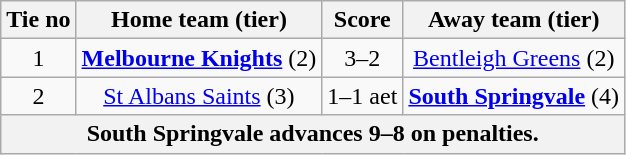<table class="wikitable" style="text-align:center">
<tr>
<th>Tie no</th>
<th>Home team (tier)</th>
<th>Score</th>
<th>Away team (tier)</th>
</tr>
<tr>
<td>1</td>
<td><strong><a href='#'>Melbourne Knights</a></strong> (2)</td>
<td>3–2</td>
<td><a href='#'>Bentleigh Greens</a> (2)</td>
</tr>
<tr>
<td>2</td>
<td><a href='#'>St Albans Saints</a> (3)</td>
<td>1–1 aet</td>
<td><strong><a href='#'>South Springvale</a></strong> (4)</td>
</tr>
<tr>
<th colspan=4>South Springvale advances 9–8 on penalties.</th>
</tr>
</table>
